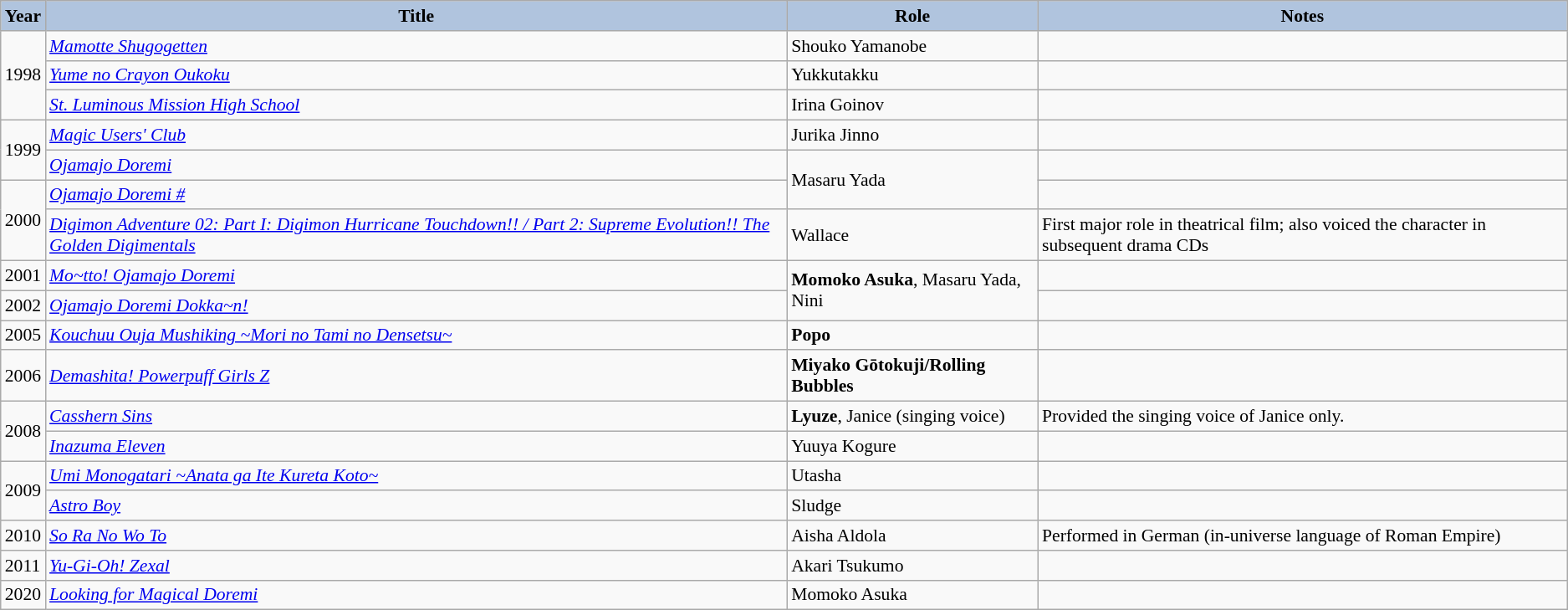<table class="wikitable" style="font-size:90%;">
<tr>
<th style="background:#B0C4DE;">Year</th>
<th style="background:#B0C4DE;">Title</th>
<th style="background:#B0C4DE;">Role</th>
<th style="background:#B0C4DE;">Notes</th>
</tr>
<tr>
<td rowspan="3">1998</td>
<td><em><a href='#'>Mamotte Shugogetten</a></em></td>
<td>Shouko Yamanobe</td>
<td></td>
</tr>
<tr>
<td><em><a href='#'>Yume no Crayon Oukoku</a></em></td>
<td>Yukkutakku</td>
<td></td>
</tr>
<tr>
<td><em><a href='#'>St. Luminous Mission High School</a></em></td>
<td>Irina Goinov</td>
<td></td>
</tr>
<tr>
<td rowspan="2">1999</td>
<td><em><a href='#'>Magic Users' Club</a></em></td>
<td>Jurika Jinno</td>
<td></td>
</tr>
<tr>
<td><em><a href='#'>Ojamajo Doremi</a></em></td>
<td rowspan="2">Masaru Yada</td>
<td></td>
</tr>
<tr>
<td rowspan="2">2000</td>
<td><em><a href='#'>Ojamajo Doremi #</a></em></td>
<td></td>
</tr>
<tr>
<td><em><a href='#'>Digimon Adventure 02: Part I: Digimon Hurricane Touchdown!! / Part 2: Supreme Evolution!! The Golden Digimentals</a></em></td>
<td>Wallace</td>
<td>First major role in theatrical film; also voiced the character in subsequent drama CDs</td>
</tr>
<tr>
<td>2001</td>
<td><em><a href='#'>Mo~tto! Ojamajo Doremi</a></em></td>
<td rowspan="2"><strong>Momoko Asuka</strong>, Masaru Yada, Nini</td>
<td></td>
</tr>
<tr>
<td>2002</td>
<td><em><a href='#'>Ojamajo Doremi Dokka~n!</a></em></td>
<td></td>
</tr>
<tr>
<td>2005</td>
<td><em><a href='#'>Kouchuu Ouja Mushiking ~Mori no Tami no Densetsu~</a></em></td>
<td><strong>Popo</strong></td>
<td></td>
</tr>
<tr>
<td>2006</td>
<td><em><a href='#'>Demashita! Powerpuff Girls Z</a></em></td>
<td><strong>Miyako Gōtokuji/Rolling Bubbles</strong></td>
<td></td>
</tr>
<tr>
<td rowspan="2">2008</td>
<td><em><a href='#'>Casshern Sins</a></em></td>
<td><strong>Lyuze</strong>, Janice (singing voice)</td>
<td>Provided the singing voice of Janice only.</td>
</tr>
<tr>
<td><em><a href='#'>Inazuma Eleven</a></em></td>
<td>Yuuya Kogure</td>
<td></td>
</tr>
<tr>
<td rowspan="2">2009</td>
<td><em><a href='#'>Umi Monogatari ~Anata ga Ite Kureta Koto~</a></em></td>
<td>Utasha</td>
<td></td>
</tr>
<tr>
<td><em><a href='#'>Astro Boy</a></em></td>
<td>Sludge</td>
<td></td>
</tr>
<tr>
<td>2010</td>
<td><em><a href='#'>So Ra No Wo To</a></em></td>
<td>Aisha Aldola</td>
<td>Performed in German (in-universe language of Roman Empire)</td>
</tr>
<tr>
<td>2011</td>
<td><em><a href='#'>Yu-Gi-Oh! Zexal</a></em></td>
<td>Akari Tsukumo</td>
<td></td>
</tr>
<tr>
<td>2020</td>
<td><em><a href='#'>Looking for Magical Doremi</a></em></td>
<td>Momoko Asuka</td>
<td></td>
</tr>
</table>
